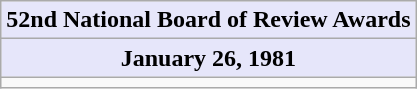<table class="wikitable floatright">
<tr>
<th colspan=2 style="background-color: #E6E6FA;">52nd National Board of Review Awards</th>
</tr>
<tr>
<th colspan=2 style="background-color: #E6E6FA;">January 26, 1981</th>
</tr>
<tr>
<td></td>
</tr>
</table>
